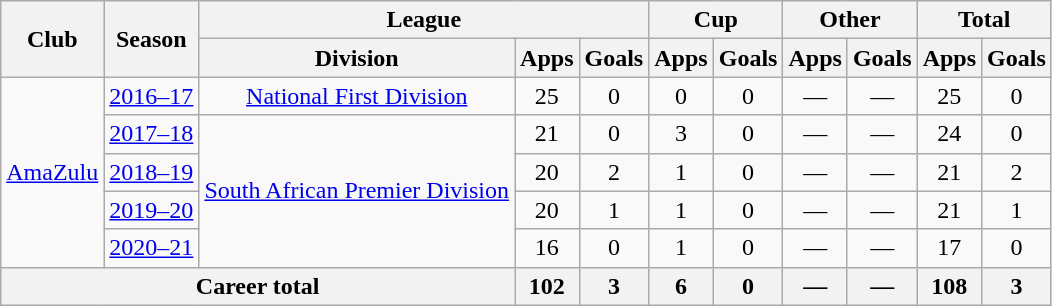<table class=wikitable style=text-align:center>
<tr>
<th rowspan=2>Club</th>
<th rowspan=2>Season</th>
<th colspan=3>League</th>
<th colspan=2>Cup</th>
<th colspan=2>Other</th>
<th colspan=2>Total</th>
</tr>
<tr>
<th>Division</th>
<th>Apps</th>
<th>Goals</th>
<th>Apps</th>
<th>Goals</th>
<th>Apps</th>
<th>Goals</th>
<th>Apps</th>
<th>Goals</th>
</tr>
<tr>
<td rowspan=5><a href='#'>AmaZulu</a></td>
<td><a href='#'>2016–17</a></td>
<td><a href='#'>National First Division</a></td>
<td>25</td>
<td>0</td>
<td>0</td>
<td>0</td>
<td>—</td>
<td>—</td>
<td>25</td>
<td>0</td>
</tr>
<tr>
<td><a href='#'>2017–18</a></td>
<td rowspan=4><a href='#'>South African Premier Division</a></td>
<td>21</td>
<td>0</td>
<td>3</td>
<td>0</td>
<td>—</td>
<td>—</td>
<td>24</td>
<td>0</td>
</tr>
<tr>
<td><a href='#'>2018–19</a></td>
<td>20</td>
<td>2</td>
<td>1</td>
<td>0</td>
<td>—</td>
<td>—</td>
<td>21</td>
<td>2</td>
</tr>
<tr>
<td><a href='#'>2019–20</a></td>
<td>20</td>
<td>1</td>
<td>1</td>
<td>0</td>
<td>—</td>
<td>—</td>
<td>21</td>
<td>1</td>
</tr>
<tr>
<td><a href='#'>2020–21</a></td>
<td>16</td>
<td>0</td>
<td>1</td>
<td>0</td>
<td>—</td>
<td>—</td>
<td>17</td>
<td>0</td>
</tr>
<tr>
<th colspan=3>Career total</th>
<th>102</th>
<th>3</th>
<th>6</th>
<th>0</th>
<th>—</th>
<th>—</th>
<th>108</th>
<th>3</th>
</tr>
</table>
